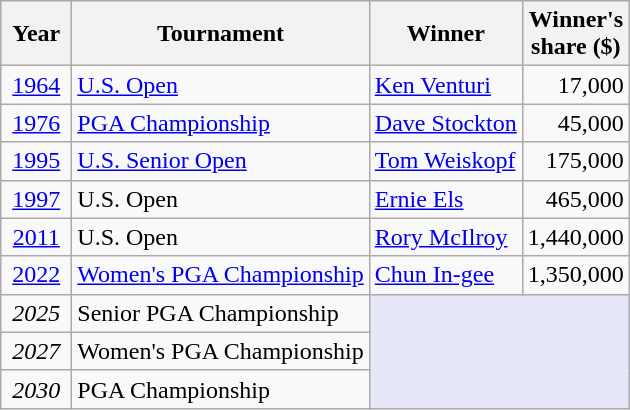<table class="wikitable">
<tr>
<th>Year</th>
<th>Tournament</th>
<th>Winner</th>
<th>Winner's<br>share ($)</th>
</tr>
<tr>
<td align=center> <a href='#'>1964</a> </td>
<td><a href='#'>U.S. Open</a></td>
<td> <a href='#'>Ken Venturi</a></td>
<td align=right>17,000</td>
</tr>
<tr>
<td align=center><a href='#'>1976</a></td>
<td><a href='#'>PGA Championship</a></td>
<td> <a href='#'>Dave Stockton</a></td>
<td align=right>45,000</td>
</tr>
<tr>
<td align=center><a href='#'>1995</a></td>
<td><a href='#'>U.S. Senior Open</a></td>
<td> <a href='#'>Tom Weiskopf</a></td>
<td align=right>175,000</td>
</tr>
<tr>
<td align=center><a href='#'>1997</a></td>
<td>U.S. Open</td>
<td> <a href='#'>Ernie Els</a></td>
<td align=right>465,000</td>
</tr>
<tr>
<td align=center><a href='#'>2011</a></td>
<td>U.S. Open</td>
<td> <a href='#'>Rory McIlroy</a></td>
<td align=right>1,440,000</td>
</tr>
<tr>
<td align=center><a href='#'>2022</a></td>
<td><a href='#'>Women's PGA Championship</a></td>
<td> <a href='#'>Chun In-gee</a></td>
<td align=right>1,350,000</td>
</tr>
<tr>
<td align=center><em>2025</em></td>
<td>Senior PGA Championship</td>
<td bgcolor="E6E8FA" colspan=2 rowspan=3></td>
</tr>
<tr>
<td align=center><em>2027</em></td>
<td>Women's PGA Championship</td>
</tr>
<tr>
<td align=center><em>2030</em></td>
<td>PGA Championship</td>
</tr>
</table>
